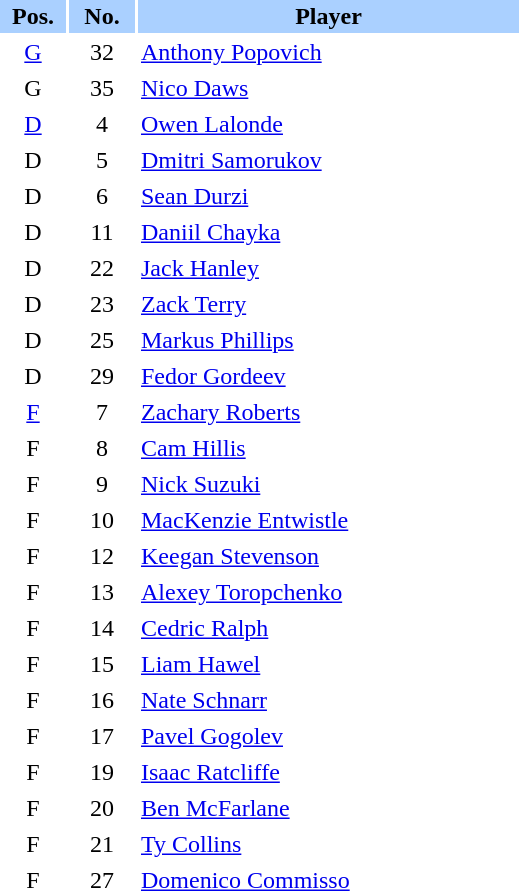<table border="0" cellspacing="2" cellpadding="2">
<tr bgcolor=AAD0FF>
<th width=40>Pos.</th>
<th width=40>No.</th>
<th width=250>Player</th>
</tr>
<tr>
<td style="text-align:center;"><a href='#'>G</a></td>
<td style="text-align:center;">32</td>
<td><a href='#'>Anthony Popovich</a></td>
</tr>
<tr>
<td style="text-align:center;">G</td>
<td style="text-align:center;">35</td>
<td><a href='#'>Nico Daws</a></td>
</tr>
<tr>
<td style="text-align:center;"><a href='#'>D</a></td>
<td style="text-align:center;">4</td>
<td><a href='#'>Owen Lalonde</a></td>
</tr>
<tr>
<td style="text-align:center;">D</td>
<td style="text-align:center;">5</td>
<td><a href='#'>Dmitri Samorukov</a></td>
</tr>
<tr>
<td style="text-align:center;">D</td>
<td style="text-align:center;">6</td>
<td><a href='#'>Sean Durzi</a></td>
</tr>
<tr>
<td style="text-align:center;">D</td>
<td style="text-align:center;">11</td>
<td><a href='#'>Daniil Chayka</a></td>
</tr>
<tr>
<td style="text-align:center;">D</td>
<td style="text-align:center;">22</td>
<td><a href='#'>Jack Hanley</a></td>
</tr>
<tr>
<td style="text-align:center;">D</td>
<td style="text-align:center;">23</td>
<td><a href='#'>Zack Terry</a></td>
</tr>
<tr>
<td style="text-align:center;">D</td>
<td style="text-align:center;">25</td>
<td><a href='#'>Markus Phillips</a></td>
</tr>
<tr>
<td style="text-align:center;">D</td>
<td style="text-align:center;">29</td>
<td><a href='#'>Fedor Gordeev</a></td>
</tr>
<tr>
<td style="text-align:center;"><a href='#'>F</a></td>
<td style="text-align:center;">7</td>
<td><a href='#'>Zachary Roberts</a></td>
</tr>
<tr>
<td style="text-align:center;">F</td>
<td style="text-align:center;">8</td>
<td><a href='#'>Cam Hillis</a></td>
</tr>
<tr>
<td style="text-align:center;">F</td>
<td style="text-align:center;">9</td>
<td><a href='#'>Nick Suzuki</a></td>
</tr>
<tr>
<td style="text-align:center;">F</td>
<td style="text-align:center;">10</td>
<td><a href='#'>MacKenzie Entwistle</a></td>
</tr>
<tr>
<td style="text-align:center;">F</td>
<td style="text-align:center;">12</td>
<td><a href='#'>Keegan Stevenson</a></td>
</tr>
<tr>
<td style="text-align:center;">F</td>
<td style="text-align:center;">13</td>
<td><a href='#'>Alexey Toropchenko</a></td>
</tr>
<tr>
<td style="text-align:center;">F</td>
<td style="text-align:center;">14</td>
<td><a href='#'>Cedric Ralph</a></td>
</tr>
<tr>
<td style="text-align:center;">F</td>
<td style="text-align:center;">15</td>
<td><a href='#'>Liam Hawel</a></td>
</tr>
<tr>
<td style="text-align:center;">F</td>
<td style="text-align:center;">16</td>
<td><a href='#'>Nate Schnarr</a></td>
</tr>
<tr>
<td style="text-align:center;">F</td>
<td style="text-align:center;">17</td>
<td><a href='#'>Pavel Gogolev</a></td>
</tr>
<tr>
<td style="text-align:center;">F</td>
<td style="text-align:center;">19</td>
<td><a href='#'>Isaac Ratcliffe</a></td>
</tr>
<tr>
<td style="text-align:center;">F</td>
<td style="text-align:center;">20</td>
<td><a href='#'>Ben McFarlane</a></td>
</tr>
<tr>
<td style="text-align:center;">F</td>
<td style="text-align:center;">21</td>
<td><a href='#'>Ty Collins</a></td>
</tr>
<tr>
<td style="text-align:center;">F</td>
<td style="text-align:center;">27</td>
<td><a href='#'>Domenico Commisso</a></td>
</tr>
</table>
